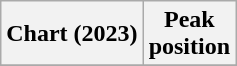<table class="wikitable sortable plainrowheaders" style="text-align:center;">
<tr>
<th scope="col">Chart (2023)</th>
<th scope="col">Peak<br>position</th>
</tr>
<tr>
</tr>
</table>
